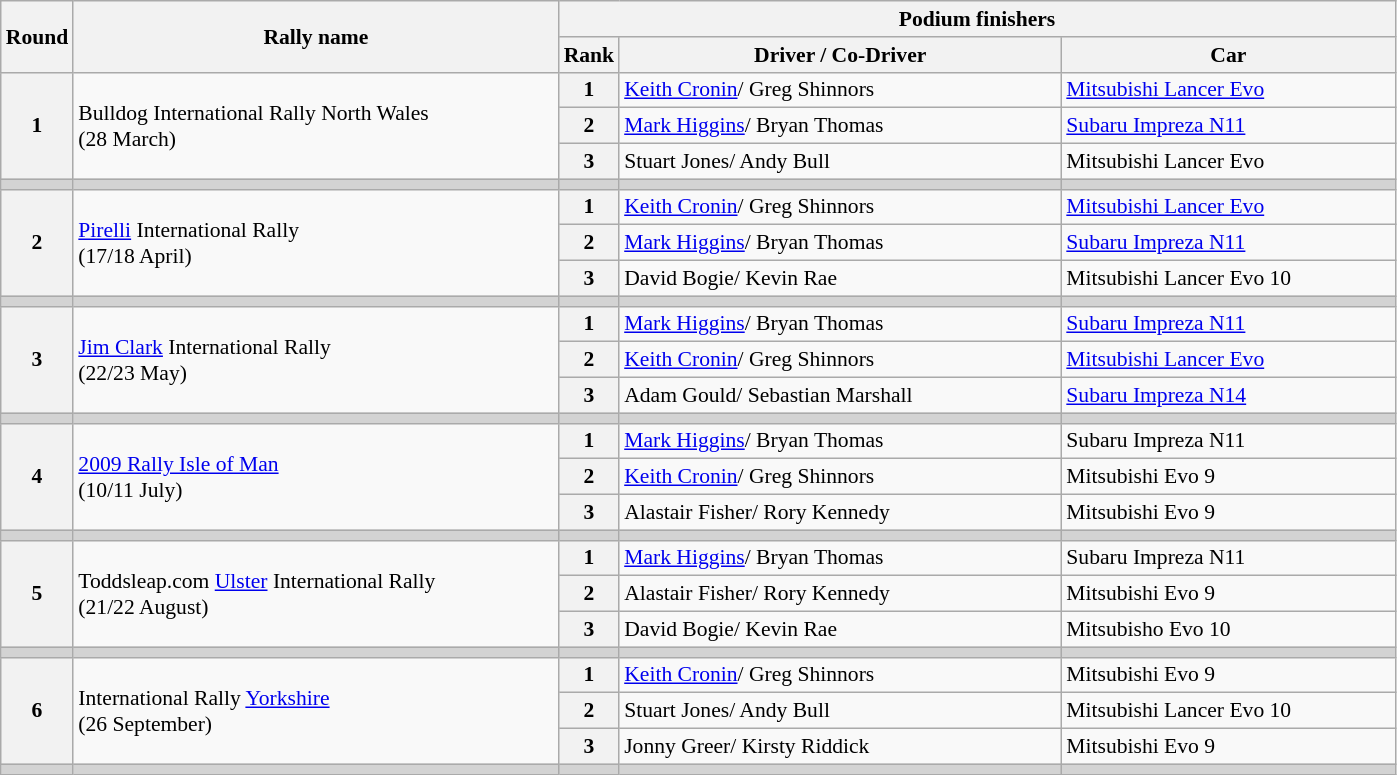<table class="wikitable" style="font-size:90%;">
<tr>
<th rowspan=2>Round</th>
<th style="width:22em" rowspan=2>Rally name</th>
<th colspan=3>Podium finishers</th>
</tr>
<tr>
<th>Rank</th>
<th style="width:20em">Driver / Co-Driver</th>
<th style="width:15em">Car</th>
</tr>
<tr>
<th rowspan=3>1</th>
<td rowspan=3>Bulldog International Rally North Wales<br>(28 March)</td>
<th>1</th>
<td> <a href='#'>Keith Cronin</a>/ Greg Shinnors</td>
<td><a href='#'>Mitsubishi Lancer Evo</a></td>
</tr>
<tr>
<th>2</th>
<td> <a href='#'>Mark Higgins</a>/ Bryan Thomas</td>
<td><a href='#'>Subaru Impreza N11</a></td>
</tr>
<tr>
<th>3</th>
<td> Stuart Jones/ Andy Bull</td>
<td>Mitsubishi Lancer Evo</td>
</tr>
<tr style="background:lightgrey;">
<td></td>
<td></td>
<td></td>
<td></td>
<td></td>
</tr>
<tr>
<th rowspan=3>2</th>
<td rowspan=3><a href='#'>Pirelli</a> International Rally<br>(17/18 April)</td>
<th>1</th>
<td> <a href='#'>Keith Cronin</a>/ Greg Shinnors</td>
<td><a href='#'>Mitsubishi Lancer Evo</a></td>
</tr>
<tr>
<th>2</th>
<td> <a href='#'>Mark Higgins</a>/ Bryan Thomas</td>
<td><a href='#'>Subaru Impreza N11</a></td>
</tr>
<tr>
<th>3</th>
<td> David Bogie/ Kevin Rae</td>
<td>Mitsubishi Lancer Evo 10</td>
</tr>
<tr style="background:lightgrey;">
<td></td>
<td></td>
<td></td>
<td></td>
<td></td>
</tr>
<tr>
<th rowspan=3>3</th>
<td rowspan=3><a href='#'>Jim Clark</a> International Rally<br>(22/23 May)</td>
<th>1</th>
<td> <a href='#'>Mark Higgins</a>/ Bryan Thomas</td>
<td><a href='#'>Subaru Impreza N11</a></td>
</tr>
<tr>
<th>2</th>
<td> <a href='#'>Keith Cronin</a>/ Greg Shinnors</td>
<td><a href='#'>Mitsubishi Lancer Evo</a></td>
</tr>
<tr>
<th>3</th>
<td> Adam Gould/ Sebastian Marshall</td>
<td><a href='#'>Subaru Impreza N14</a></td>
</tr>
<tr style="background:lightgrey;">
<td></td>
<td></td>
<td></td>
<td></td>
<td></td>
</tr>
<tr>
<th rowspan=3>4</th>
<td rowspan=3><a href='#'>2009 Rally Isle of Man</a><br> (10/11 July)</td>
<th>1</th>
<td> <a href='#'>Mark Higgins</a>/ Bryan Thomas</td>
<td>Subaru Impreza N11</td>
</tr>
<tr>
<th>2</th>
<td> <a href='#'>Keith Cronin</a>/ Greg Shinnors</td>
<td>Mitsubishi Evo 9</td>
</tr>
<tr>
<th>3</th>
<td> Alastair Fisher/ Rory Kennedy</td>
<td>Mitsubishi Evo 9</td>
</tr>
<tr style="background:lightgrey;">
<td></td>
<td></td>
<td></td>
<td></td>
<td></td>
</tr>
<tr>
<th rowspan=3>5</th>
<td rowspan=3>Toddsleap.com <a href='#'>Ulster</a> International Rally<br>(21/22 August)</td>
<th>1</th>
<td> <a href='#'>Mark Higgins</a>/ Bryan Thomas</td>
<td>Subaru Impreza N11</td>
</tr>
<tr>
<th>2</th>
<td> Alastair Fisher/ Rory Kennedy</td>
<td>Mitsubishi Evo 9</td>
</tr>
<tr>
<th>3</th>
<td> David Bogie/ Kevin Rae</td>
<td>Mitsubisho Evo 10</td>
</tr>
<tr style="background:lightgrey;">
<td></td>
<td></td>
<td></td>
<td></td>
<td></td>
</tr>
<tr>
<th rowspan=3>6</th>
<td rowspan=3>International Rally <a href='#'>Yorkshire</a><br>(26 September)</td>
<th>1</th>
<td> <a href='#'>Keith Cronin</a>/ Greg Shinnors</td>
<td>Mitsubishi Evo 9</td>
</tr>
<tr>
<th>2</th>
<td> Stuart Jones/ Andy Bull</td>
<td>Mitsubishi Lancer Evo 10</td>
</tr>
<tr>
<th>3</th>
<td> Jonny Greer/ Kirsty Riddick</td>
<td>Mitsubishi Evo 9</td>
</tr>
<tr style="background:lightgrey;">
<td></td>
<td></td>
<td></td>
<td></td>
<td></td>
</tr>
</table>
